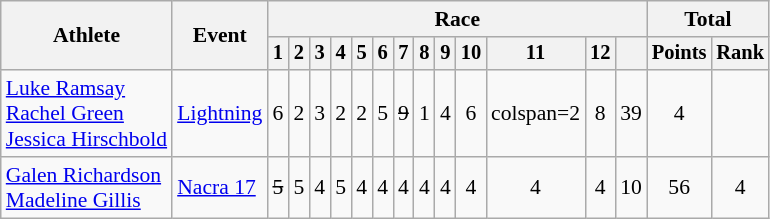<table class=wikitable style=font-size:90%;text-align:center>
<tr>
<th rowspan=2>Athlete</th>
<th rowspan=2>Event</th>
<th colspan=13>Race</th>
<th colspan=2>Total</th>
</tr>
<tr style=font-size:95%>
<th>1</th>
<th>2</th>
<th>3</th>
<th>4</th>
<th>5</th>
<th>6</th>
<th>7</th>
<th>8</th>
<th>9</th>
<th>10</th>
<th>11</th>
<th>12</th>
<th></th>
<th>Points</th>
<th>Rank</th>
</tr>
<tr>
<td align=left><a href='#'>Luke Ramsay</a><br><a href='#'>Rachel Green</a><br><a href='#'>Jessica Hirschbold</a></td>
<td align=left><a href='#'>Lightning</a></td>
<td>6</td>
<td>2</td>
<td>3</td>
<td>2</td>
<td>2</td>
<td>5</td>
<td><s>9<br></s></td>
<td>1</td>
<td>4</td>
<td>6</td>
<td>colspan=2 </td>
<td>8</td>
<td>39</td>
<td>4</td>
</tr>
<tr>
<td align=left><a href='#'>Galen Richardson</a><br><a href='#'>Madeline Gillis</a></td>
<td align=left><a href='#'>Nacra 17</a></td>
<td><s>5</s></td>
<td>5</td>
<td>4</td>
<td>5</td>
<td>4</td>
<td>4</td>
<td>4</td>
<td>4</td>
<td>4</td>
<td>4</td>
<td>4</td>
<td>4</td>
<td>10</td>
<td>56</td>
<td>4</td>
</tr>
</table>
